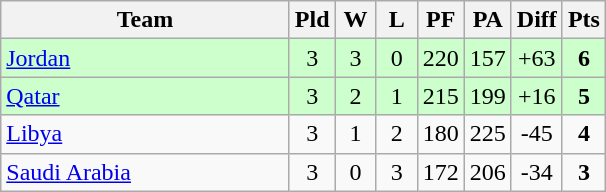<table class=wikitable style="text-align:center">
<tr>
<th width=185>Team</th>
<th width=20>Pld</th>
<th width=20>W</th>
<th width=20>L</th>
<th width=20>PF</th>
<th width=20>PA</th>
<th width=20>Diff</th>
<th width=20>Pts</th>
</tr>
<tr style="background: #ccffcc;">
<td align=left> <a href='#'>Jordan</a></td>
<td>3</td>
<td>3</td>
<td>0</td>
<td>220</td>
<td>157</td>
<td>+63</td>
<td><strong>6</strong></td>
</tr>
<tr style="background: #ccffcc;">
<td align=left> <a href='#'>Qatar</a></td>
<td>3</td>
<td>2</td>
<td>1</td>
<td>215</td>
<td>199</td>
<td>+16</td>
<td><strong>5</strong></td>
</tr>
<tr bgcolor=>
<td align=left> <a href='#'>Libya</a></td>
<td>3</td>
<td>1</td>
<td>2</td>
<td>180</td>
<td>225</td>
<td>-45</td>
<td><strong>4</strong></td>
</tr>
<tr bgcolor=>
<td align=left> <a href='#'>Saudi Arabia</a></td>
<td>3</td>
<td>0</td>
<td>3</td>
<td>172</td>
<td>206</td>
<td>-34</td>
<td><strong>3</strong></td>
</tr>
</table>
